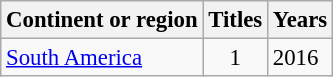<table class="wikitable" style="font-size: 95%;">
<tr>
<th>Continent or region</th>
<th>Titles</th>
<th>Years</th>
</tr>
<tr>
<td><a href='#'>South America</a></td>
<td style="text-align:center;">1</td>
<td>2016</td>
</tr>
</table>
